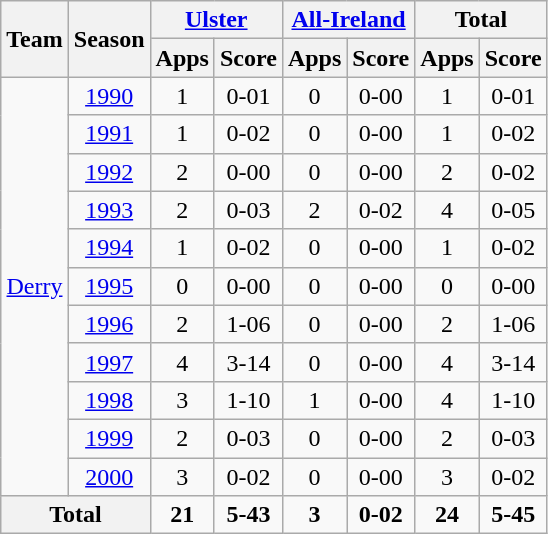<table class="wikitable" style="text-align:center">
<tr>
<th rowspan="2">Team</th>
<th rowspan="2">Season</th>
<th colspan="2"><a href='#'>Ulster</a></th>
<th colspan="2"><a href='#'>All-Ireland</a></th>
<th colspan="2">Total</th>
</tr>
<tr>
<th>Apps</th>
<th>Score</th>
<th>Apps</th>
<th>Score</th>
<th>Apps</th>
<th>Score</th>
</tr>
<tr>
<td rowspan="11"><a href='#'>Derry</a></td>
<td><a href='#'>1990</a></td>
<td>1</td>
<td>0-01</td>
<td>0</td>
<td>0-00</td>
<td>1</td>
<td>0-01</td>
</tr>
<tr>
<td><a href='#'>1991</a></td>
<td>1</td>
<td>0-02</td>
<td>0</td>
<td>0-00</td>
<td>1</td>
<td>0-02</td>
</tr>
<tr>
<td><a href='#'>1992</a></td>
<td>2</td>
<td>0-00</td>
<td>0</td>
<td>0-00</td>
<td>2</td>
<td>0-02</td>
</tr>
<tr>
<td><a href='#'>1993</a></td>
<td>2</td>
<td>0-03</td>
<td>2</td>
<td>0-02</td>
<td>4</td>
<td>0-05</td>
</tr>
<tr>
<td><a href='#'>1994</a></td>
<td>1</td>
<td>0-02</td>
<td>0</td>
<td>0-00</td>
<td>1</td>
<td>0-02</td>
</tr>
<tr>
<td><a href='#'>1995</a></td>
<td>0</td>
<td>0-00</td>
<td>0</td>
<td>0-00</td>
<td>0</td>
<td>0-00</td>
</tr>
<tr>
<td><a href='#'>1996</a></td>
<td>2</td>
<td>1-06</td>
<td>0</td>
<td>0-00</td>
<td>2</td>
<td>1-06</td>
</tr>
<tr>
<td><a href='#'>1997</a></td>
<td>4</td>
<td>3-14</td>
<td>0</td>
<td>0-00</td>
<td>4</td>
<td>3-14</td>
</tr>
<tr>
<td><a href='#'>1998</a></td>
<td>3</td>
<td>1-10</td>
<td>1</td>
<td>0-00</td>
<td>4</td>
<td>1-10</td>
</tr>
<tr>
<td><a href='#'>1999</a></td>
<td>2</td>
<td>0-03</td>
<td>0</td>
<td>0-00</td>
<td>2</td>
<td>0-03</td>
</tr>
<tr>
<td><a href='#'>2000</a></td>
<td>3</td>
<td>0-02</td>
<td>0</td>
<td>0-00</td>
<td>3</td>
<td>0-02</td>
</tr>
<tr>
<th colspan="2">Total</th>
<td><strong>21</strong></td>
<td><strong>5-43</strong></td>
<td><strong>3</strong></td>
<td><strong>0-02</strong></td>
<td><strong>24</strong></td>
<td><strong>5-45</strong></td>
</tr>
</table>
